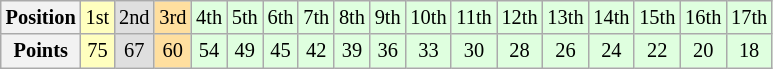<table class="wikitable" style="font-size:85%; text-align: center;">
<tr>
<th>Position</th>
<td style="background:#FFFFBF;">1st</td>
<td style="background:#DFDFDF;">2nd</td>
<td style="background:#FFDF9F;">3rd</td>
<td style="background:#DFFFDF;">4th</td>
<td style="background:#DFFFDF;">5th</td>
<td style="background:#DFFFDF;">6th</td>
<td style="background:#DFFFDF;">7th</td>
<td style="background:#DFFFDF;">8th</td>
<td style="background:#DFFFDF;">9th</td>
<td style="background:#DFFFDF;">10th</td>
<td style="background:#DFFFDF;">11th</td>
<td style="background:#DFFFDF;">12th</td>
<td style="background:#DFFFDF;">13th</td>
<td style="background:#DFFFDF;">14th</td>
<td style="background:#DFFFDF;">15th</td>
<td style="background:#DFFFDF;">16th</td>
<td style="background:#DFFFDF;">17th</td>
</tr>
<tr>
<th>Points</th>
<td style="background:#FFFFBF;">75</td>
<td style="background:#DFDFDF;">67</td>
<td style="background:#FFDF9F;">60</td>
<td style="background:#DFFFDF;">54</td>
<td style="background:#DFFFDF;">49</td>
<td style="background:#DFFFDF;">45</td>
<td style="background:#DFFFDF;">42</td>
<td style="background:#DFFFDF;">39</td>
<td style="background:#DFFFDF;">36</td>
<td style="background:#DFFFDF;">33</td>
<td style="background:#DFFFDF;">30</td>
<td style="background:#DFFFDF;">28</td>
<td style="background:#DFFFDF;">26</td>
<td style="background:#DFFFDF;">24</td>
<td style="background:#DFFFDF;">22</td>
<td style="background:#DFFFDF;">20</td>
<td style="background:#DFFFDF;">18</td>
</tr>
</table>
